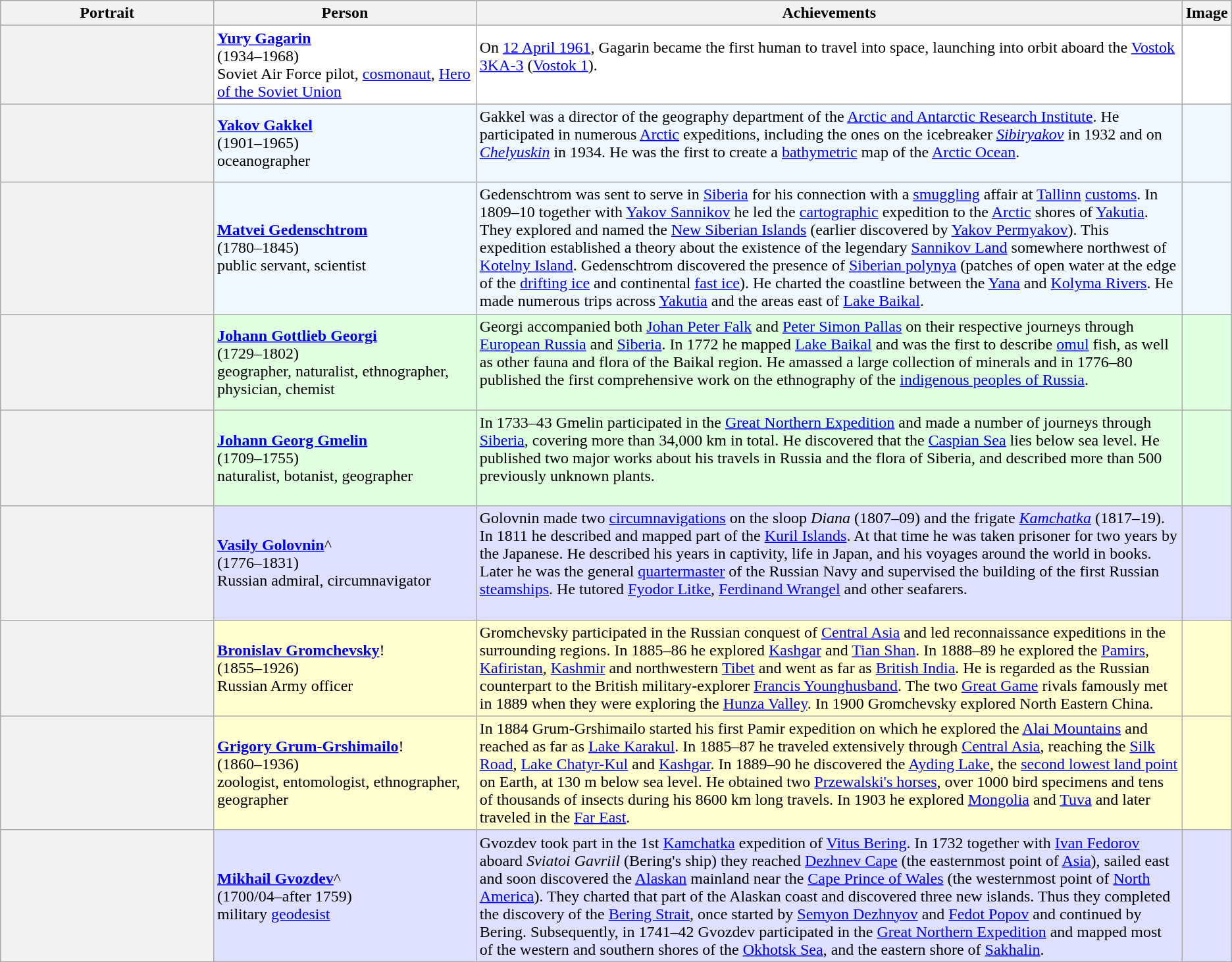<table class="wikitable">
<tr style="background:#ccc;">
<th scope="col" width=18%>Portrait</th>
<th scope="col" width=22%>Person</th>
<th scope="col" width=60%>Achievements</th>
<th scope="col">Image</th>
</tr>
<tr style="background:#FFFFFF;">
<th scope="row" align=center></th>
<td><strong><a href='#'>Yury Gagarin</a></strong><br> (1934–1968)<br>Soviet Air Force pilot, <a href='#'>cosmonaut</a>, <a href='#'>Hero of the Soviet Union</a></td>
<td>On <a href='#'>12 April 1961</a>, Gagarin became the first human to travel into space, launching into orbit aboard the <a href='#'>Vostok 3KA-3</a> (<a href='#'>Vostok 1</a>).<br><br></td>
<td align=center></td>
</tr>
<tr style="background:#f0f8ff;">
<th scope="row"></th>
<td><strong><a href='#'>Yakov Gakkel</a></strong><br>(1901–1965)<br>oceanographer</td>
<td>Gakkel was a director of the geography department of the <a href='#'>Arctic and Antarctic Research Institute</a>. He participated in numerous <a href='#'>Arctic</a> expeditions, including the ones on the icebreaker <em><a href='#'>Sibiryakov</a></em> in 1932 and on <em><a href='#'>Chelyuskin</a></em> in 1934. He was the first to create a <a href='#'>bathymetric</a> map of the <a href='#'>Arctic Ocean</a>.<br><br></td>
<td align=center></td>
</tr>
<tr style="background:#f0f8ff;">
<th scope="row"></th>
<td><strong><a href='#'>Matvei Gedenschtrom</a></strong><br>(1780–1845)<br>public servant, scientist</td>
<td>Gedenschtrom was sent to serve in <a href='#'>Siberia</a> for his connection with a <a href='#'>smuggling</a> affair at <a href='#'>Tallinn</a> <a href='#'>customs</a>. In 1809–10 together with <a href='#'>Yakov Sannikov</a> he led the <a href='#'>cartographic</a> expedition to the <a href='#'>Arctic</a> shores of <a href='#'>Yakutia</a>. They explored and named the <a href='#'>New Siberian Islands</a> (earlier discovered by <a href='#'>Yakov Permyakov</a>). This expedition established a theory about the existence of the legendary <a href='#'>Sannikov Land</a> somewhere northwest of <a href='#'>Kotelny Island</a>. Gedenschtrom discovered the presence of <a href='#'>Siberian polynya</a> (patches of open water at the edge of the <a href='#'>drifting ice</a> and continental <a href='#'>fast ice</a>). He charted the coastline between the <a href='#'>Yana</a> and <a href='#'>Kolyma Rivers</a>. He made numerous trips across <a href='#'>Yakutia</a> and the areas east of <a href='#'>Lake Baikal</a>.</td>
<td align=center></td>
</tr>
<tr style="background:#dfffdf;">
<th scope="row" align=center></th>
<td><strong><a href='#'>Johann Gottlieb Georgi</a></strong><br>(1729–1802)<br>geographer, naturalist, ethnographer, physician, chemist</td>
<td>Georgi accompanied both <a href='#'>Johan Peter Falk</a> and <a href='#'>Peter Simon Pallas</a> on their respective journeys through <a href='#'>European Russia</a> and <a href='#'>Siberia</a>. In 1772 he mapped <a href='#'>Lake Baikal</a> and was the first to describe <a href='#'>omul</a> fish, as well as other fauna and flora of the Baikal region. He amassed a large collection of minerals and in 1776–80 published the first comprehensive work on the ethnography of the <a href='#'>indigenous peoples of Russia</a>.<br><br></td>
<td align=center></td>
</tr>
<tr style="background:#dfffdf;">
<th scope="row" align=center></th>
<td><strong><a href='#'>Johann Georg Gmelin</a></strong><br>(1709–1755)<br>naturalist, botanist, geographer</td>
<td>In 1733–43 Gmelin participated in the <a href='#'>Great Northern Expedition</a> and made a number of journeys through <a href='#'>Siberia</a>, covering more than 34,000 km in total. He discovered that the <a href='#'>Caspian Sea</a> lies below sea level. He published two major works about his travels in Russia and the flora of Siberia, and described more than 500 previously unknown plants.<br><br></td>
<td align=center></td>
</tr>
<tr style="background:#dfdfff;">
<th scope="row" align=center></th>
<td><strong><a href='#'>Vasily Golovnin</a></strong>^<br>(1776–1831)<br>Russian admiral, circumnavigator</td>
<td>Golovnin made two <a href='#'>circumnavigations</a> on the sloop <em>Diana</em> (1807–09) and the frigate <em><a href='#'>Kamchatka</a></em> (1817–19). In 1811 he described and mapped part of the <a href='#'>Kuril Islands</a>. At that time he was taken prisoner for two years by the Japanese. He described his years in captivity, life in Japan, and his voyages around the world in books. Later he was the general <a href='#'>quartermaster</a> of the Russian Navy and supervised the building of the first Russian <a href='#'>steamships</a>. He tutored <a href='#'>Fyodor Litke</a>, <a href='#'>Ferdinand Wrangel</a> and other seafarers.<br><br></td>
<td align=center></td>
</tr>
<tr style="background:#ffffd0;">
<th scope="row" align=center></th>
<td><strong><a href='#'>Bronislav Gromchevsky</a></strong>!<br>(1855–1926)<br>Russian Army officer</td>
<td>Gromchevsky participated in the Russian conquest of <a href='#'>Central Asia</a> and led reconnaissance expeditions in the surrounding regions. In 1885–86 he explored <a href='#'>Kashgar</a> and <a href='#'>Tian Shan</a>. In 1888–89 he explored the <a href='#'>Pamirs</a>, <a href='#'>Kafiristan</a>, <a href='#'>Kashmir</a> and northwestern <a href='#'>Tibet</a> and went as far as <a href='#'>British India</a>. He is regarded as the Russian counterpart to the British military-explorer <a href='#'>Francis Younghusband</a>. The two <a href='#'>Great Game</a> rivals famously met in 1889 when they were exploring the <a href='#'>Hunza Valley</a>. In 1900 Gromchevsky explored North Eastern China.</td>
<td align=center></td>
</tr>
<tr style="background:#ffffd0;">
<th scope="row" align=center></th>
<td><strong><a href='#'>Grigory Grum-Grshimailo</a></strong>!<br>(1860–1936)<br>zoologist, entomologist, ethnographer, geographer</td>
<td>In 1884 Grum-Grshimailo started his first Pamir expedition on which he explored the <a href='#'>Alai Mountains</a> and reached as far as <a href='#'>Lake Karakul</a>. In 1885–87 he traveled extensively through <a href='#'>Central Asia</a>, reaching the <a href='#'>Silk Road</a>, <a href='#'>Lake Chatyr-Kul</a> and <a href='#'>Kashgar</a>. In 1889–90 he discovered the <a href='#'>Ayding Lake</a>, the <a href='#'>second lowest land point</a> on Earth, at 130 m below sea level. He obtained two <a href='#'>Przewalski's horses</a>, over 1000 bird specimens and tens of thousands of insects during his 8600 km long travels. In 1903 he explored <a href='#'>Mongolia</a> and <a href='#'>Tuva</a> and later traveled in the <a href='#'>Far East</a>.</td>
<td align=center></td>
</tr>
<tr style="background:#dfdfff;">
<th scope="row"></th>
<td><strong><a href='#'>Mikhail Gvozdev</a></strong>^<br>(1700/04–after 1759)<br>military <a href='#'>geodesist</a></td>
<td>Gvozdev took part in the 1st <a href='#'>Kamchatka</a> expedition of <a href='#'>Vitus Bering</a>. In 1732 together with <a href='#'>Ivan Fedorov</a> aboard <em>Sviatoi Gavriil</em> (Bering's ship) they reached <a href='#'>Dezhnev Cape</a> (the easternmost point of <a href='#'>Asia</a>), sailed east and soon discovered the <a href='#'>Alaskan</a> mainland near the <a href='#'>Cape Prince of Wales</a> (the westernmost point of <a href='#'>North America</a>). They charted that part of the Alaskan coast and discovered three new islands. Thus they completed the discovery of the <a href='#'>Bering Strait</a>, once started by <a href='#'>Semyon Dezhnyov</a> and <a href='#'>Fedot Popov</a> and continued by Bering. Subsequently, in 1741–42 Gvozdev participated in the <a href='#'>Great Northern Expedition</a> and mapped most of the western and southern shores of the <a href='#'>Okhotsk Sea</a>, and the eastern shore of <a href='#'>Sakhalin</a>.</td>
<td align=center></td>
</tr>
</table>
